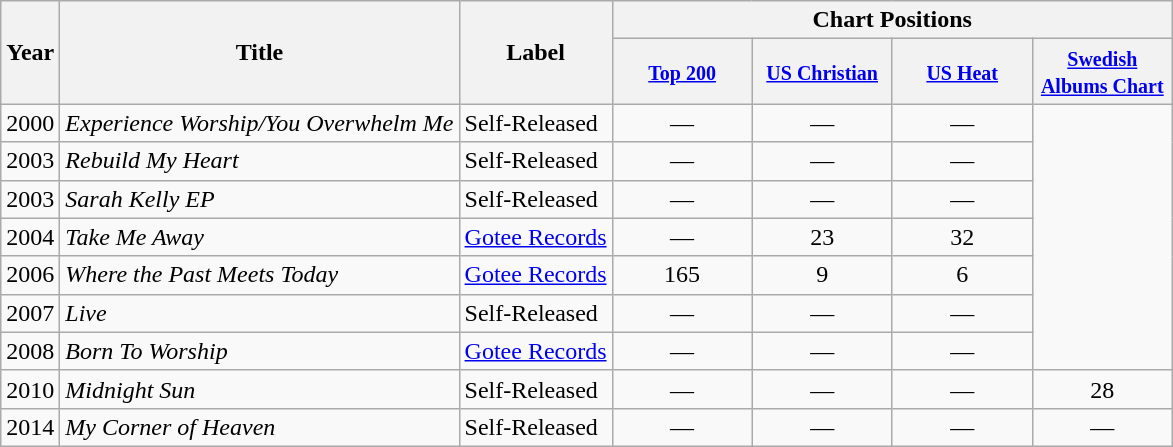<table class="wikitable">
<tr>
<th rowspan="2">Year</th>
<th rowspan="2">Title</th>
<th rowspan="2">Label</th>
<th colspan="4">Chart Positions</th>
</tr>
<tr>
<th width="86"><small><a href='#'>Top 200</a></small></th>
<th width="86"><small><a href='#'>US Christian</a></small></th>
<th width="86"><small><a href='#'>US Heat</a></small></th>
<th width="86"><small><a href='#'>Swedish Albums Chart</a></small></th>
</tr>
<tr>
<td>2000</td>
<td><em>Experience Worship/You Overwhelm Me</em></td>
<td>Self-Released</td>
<td align="center">—</td>
<td align="center">—</td>
<td align="center">—</td>
</tr>
<tr>
<td>2003</td>
<td><em>Rebuild My Heart</em></td>
<td>Self-Released</td>
<td align="center">—</td>
<td align="center">—</td>
<td align="center">—</td>
</tr>
<tr>
<td>2003</td>
<td><em>Sarah Kelly EP</em></td>
<td>Self-Released</td>
<td align="center">—</td>
<td align="center">—</td>
<td align="center">—</td>
</tr>
<tr>
<td>2004</td>
<td><em>Take Me Away</em></td>
<td><a href='#'>Gotee Records</a></td>
<td align="center">—</td>
<td align="center">23</td>
<td align="center">32</td>
</tr>
<tr>
<td>2006</td>
<td><em>Where the Past Meets Today</em></td>
<td><a href='#'>Gotee Records</a></td>
<td align="center">165</td>
<td align="center">9</td>
<td align="center">6</td>
</tr>
<tr>
<td>2007</td>
<td><em>Live</em></td>
<td>Self-Released</td>
<td align="center">—</td>
<td align="center">—</td>
<td align="center">—</td>
</tr>
<tr>
<td>2008</td>
<td><em>Born To Worship</em></td>
<td><a href='#'>Gotee Records</a></td>
<td align="center">—</td>
<td align="center">—</td>
<td align="center">—</td>
</tr>
<tr>
<td>2010</td>
<td><em>Midnight Sun</em></td>
<td>Self-Released</td>
<td align="center">—</td>
<td align="center">—</td>
<td align="center">—</td>
<td align="center">28</td>
</tr>
<tr>
<td>2014</td>
<td><em>My Corner of Heaven</em></td>
<td>Self-Released</td>
<td align="center">—</td>
<td align="center">—</td>
<td align="center">—</td>
<td align="center">—</td>
</tr>
</table>
